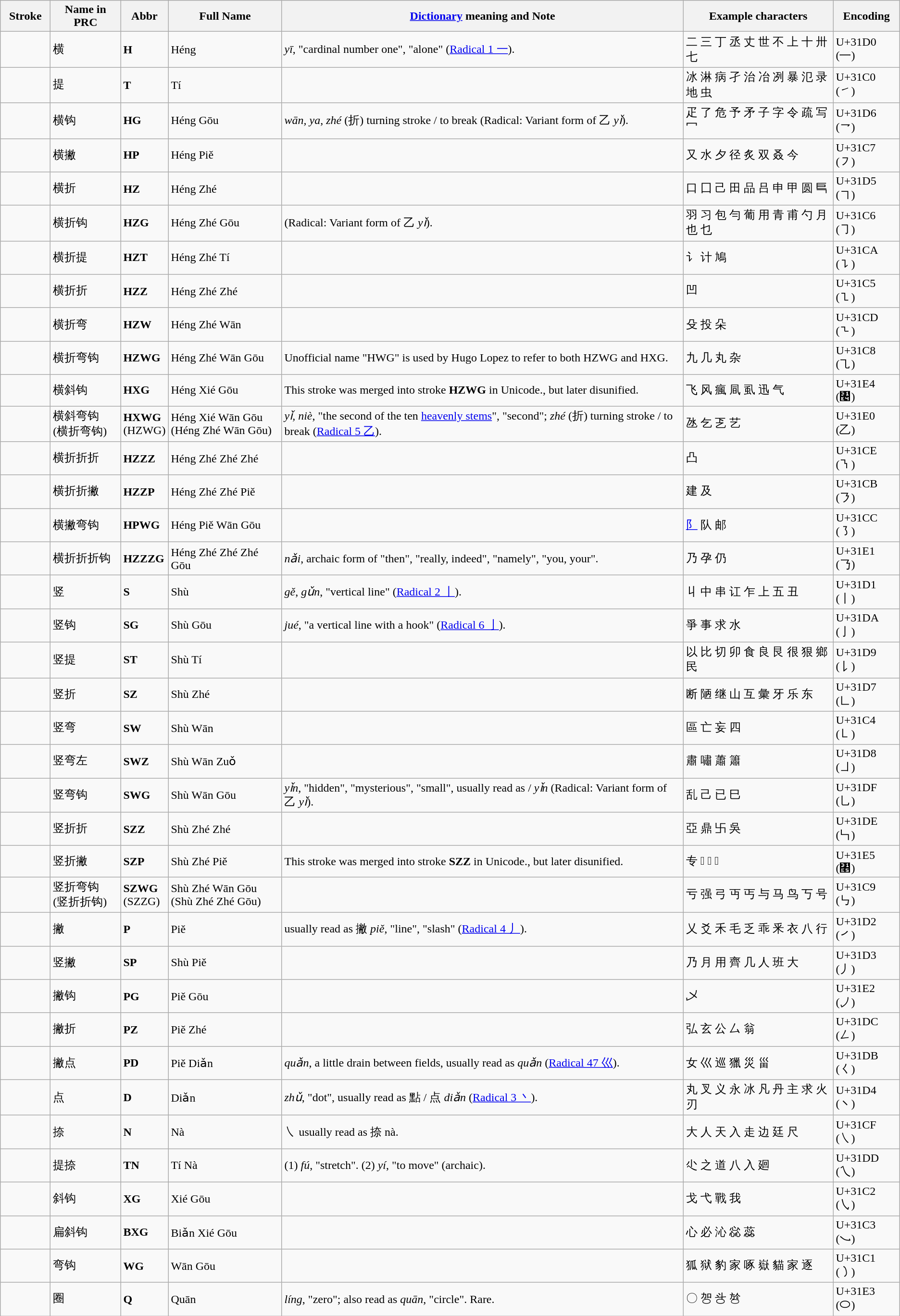<table class="wikitable">
<tr>
<th style="width:62px">Stroke</th>
<th style="width:90px">Name in PRC</th>
<th style="width:55px">Abbr</th>
<th style="width:150px">Full Name</th>
<th><a href='#'>Dictionary</a> meaning and Note</th>
<th>Example characters</th>
<th>Encoding</th>
</tr>
<tr>
<td></td>
<td>横</td>
<td><strong>H</strong></td>
<td>Héng</td>
<td> <em>yī</em>, "cardinal number one", "alone" (<a href='#'>Radical 1 一</a>).</td>
<td>二 三 丁 丞 丈 世 不 上 十 卅 七</td>
<td>U+31D0 (㇐)</td>
</tr>
<tr>
<td></td>
<td>提</td>
<td><strong>T</strong></td>
<td>Tí</td>
<td> </td>
<td>冰 淋 病 孑 治 冶 冽 暴 氾 录 地 虫</td>
<td>U+31C0 (㇀)</td>
</tr>
<tr>
<td></td>
<td>横钩</td>
<td><strong>HG</strong></td>
<td>Héng Gōu</td>
<td> <em>wān, ya</em>, <em>zhé</em> (折) turning stroke / to break (Radical: Variant form of 乙 <em>yǐ</em>).</td>
<td>疋 了 危 予 矛 子 字 令 疏 写 冖</td>
<td>U+31D6 (㇖)</td>
</tr>
<tr>
<td></td>
<td>横撇</td>
<td><strong>HP</strong></td>
<td>Héng Piě</td>
<td> </td>
<td>又 水 夕 径 炙 双 叒 今</td>
<td>U+31C7 (㇇)</td>
</tr>
<tr>
<td></td>
<td>横折</td>
<td><strong>HZ</strong></td>
<td>Héng Zhé</td>
<td> </td>
<td>口 囗 己 田 品 吕 申 甲 圆 巪</td>
<td>U+31D5 (㇕)</td>
</tr>
<tr>
<td></td>
<td>横折钩</td>
<td><strong>HZG</strong></td>
<td>Héng Zhé Gōu</td>
<td>(Radical: Variant form of 乙 <em>yǐ</em>).</td>
<td>羽 习 包 勻 葡 用 青 甫 勺 月 也 乜</td>
<td>U+31C6 (㇆)</td>
</tr>
<tr>
<td></td>
<td>横折提</td>
<td><strong>HZT</strong></td>
<td>Héng Zhé Tí</td>
<td> </td>
<td>讠 计 鳩</td>
<td>U+31CA (㇊)</td>
</tr>
<tr>
<td></td>
<td>横折折</td>
<td><strong>HZZ</strong></td>
<td>Héng Zhé Zhé</td>
<td> </td>
<td>凹</td>
<td>U+31C5 (㇅)</td>
</tr>
<tr>
<td></td>
<td>横折弯</td>
<td><strong>HZW</strong></td>
<td>Héng Zhé Wān</td>
<td> </td>
<td>殳 投 朵</td>
<td>U+31CD (㇍)</td>
</tr>
<tr>
<td></td>
<td>横折弯钩</td>
<td><strong>HZWG</strong></td>
<td>Héng Zhé Wān Gōu</td>
<td>Unofficial name "HWG" is used by Hugo Lopez to refer to both HZWG and HXG.</td>
<td>九 几 丸 杂</td>
<td>U+31C8 (㇈)</td>
</tr>
<tr>
<td></td>
<td>横斜钩</td>
<td><strong>HXG</strong></td>
<td>Héng Xié Gōu</td>
<td>This stroke was merged into stroke <strong>HZWG</strong> in Unicode., but later disunified.</td>
<td>飞 风 瘋 凬 虱 迅 气</td>
<td>U+31E4 (㇤)</td>
</tr>
<tr>
<td></td>
<td>横斜弯钩<br>(横折弯钩)</td>
<td><strong>HXWG</strong><br>(HZWG)</td>
<td>Héng Xié Wān Gōu<br>(Héng Zhé Wān Gōu)</td>
<td> <em>yǐ, niè</em>, "the second of the ten <a href='#'>heavenly stems</a>", "second"; <em>zhé</em> (折) turning stroke / to break (<a href='#'>Radical 5 乙</a>).</td>
<td>氹 乞 乤 艺</td>
<td>U+31E0 (㇠)</td>
</tr>
<tr>
<td></td>
<td>横折折折</td>
<td><strong>HZZZ</strong></td>
<td>Héng Zhé Zhé Zhé</td>
<td> </td>
<td>凸</td>
<td>U+31CE (㇎)</td>
</tr>
<tr>
<td></td>
<td>横折折撇</td>
<td><strong>HZZP</strong></td>
<td>Héng Zhé Zhé Piě</td>
<td> </td>
<td>建 及</td>
<td>U+31CB (㇋)</td>
</tr>
<tr>
<td></td>
<td>横撇弯钩</td>
<td><strong>HPWG</strong></td>
<td>Héng Piě Wān Gōu</td>
<td> </td>
<td><a href='#'>阝</a> 队 邮</td>
<td>U+31CC (㇌)</td>
</tr>
<tr>
<td></td>
<td>横折折折钩</td>
<td><strong>HZZZG</strong></td>
<td>Héng Zhé Zhé Zhé Gōu</td>
<td> <em>nǎi</em>, archaic form of  "then", "really, indeed", "namely", "you, your".</td>
<td>乃 孕 仍</td>
<td>U+31E1 (㇡)</td>
</tr>
<tr>
<td></td>
<td>竖</td>
<td><strong>S</strong></td>
<td>Shù</td>
<td> <em>gě</em>, <em>gǔn</em>, "vertical line" (<a href='#'>Radical 2 丨</a>).</td>
<td>丩 中 串 讧 乍 上 五 丑</td>
<td>U+31D1 (㇑)</td>
</tr>
<tr>
<td></td>
<td>竖钩</td>
<td><strong>SG</strong></td>
<td>Shù Gōu</td>
<td> <em>jué</em>, "a vertical line with a hook" (<a href='#'>Radical 6 亅</a>).</td>
<td>爭 事 求 水</td>
<td>U+31DA (㇚)</td>
</tr>
<tr>
<td></td>
<td>竖提</td>
<td><strong>ST</strong></td>
<td>Shù Tí</td>
<td> </td>
<td>以 比 切 卯 食 良 艮 很 狠 鄉 民</td>
<td>U+31D9 (㇙)</td>
</tr>
<tr>
<td></td>
<td>竖折</td>
<td><strong>SZ</strong></td>
<td>Shù Zhé</td>
<td> </td>
<td>断 陋 继 山 互 彙 牙 乐 东</td>
<td>U+31D7 (㇗)</td>
</tr>
<tr>
<td></td>
<td>竖弯</td>
<td><strong>SW</strong></td>
<td>Shù Wān</td>
<td> </td>
<td>區 亡 妄 四</td>
<td>U+31C4 (㇄)</td>
</tr>
<tr>
<td></td>
<td>竖弯左</td>
<td><strong>SWZ</strong></td>
<td>Shù Wān Zuǒ</td>
<td> </td>
<td>肅 嘯 蕭 簫</td>
<td>U+31D8 (㇘)</td>
</tr>
<tr>
<td></td>
<td>竖弯钩</td>
<td><strong>SWG</strong></td>
<td>Shù Wān Gōu</td>
<td> <em>yǐn</em>, "hidden", "mysterious", "small", usually read as  /  <em>yǐn</em> (Radical: Variant form of 乙 <em>yǐ</em>).</td>
<td>乱 己 已 巳</td>
<td>U+31DF (㇟)</td>
</tr>
<tr>
<td></td>
<td>竖折折</td>
<td><strong>SZZ</strong></td>
<td>Shù Zhé Zhé</td>
<td> </td>
<td>亞 鼎 卐 吳</td>
<td>U+31DE (㇞)</td>
</tr>
<tr>
<td></td>
<td>竖折撇</td>
<td><strong>SZP</strong></td>
<td>Shù Zhé Piě</td>
<td>This stroke was merged into stroke <strong>SZZ</strong> in Unicode., but later disunified.</td>
<td>专 𧦮 𤓷 𤦡</td>
<td>U+31E5 (㇥)</td>
</tr>
<tr>
<td></td>
<td>竖折弯钩<br>(竖折折钩)</td>
<td><strong>SZWG</strong><br>(SZZG)</td>
<td>Shù Zhé Wān Gōu<br>(Shù Zhé Zhé Gōu)</td>
<td> </td>
<td>亏 强 弓 丏 丐 与 马 鸟 丂 号</td>
<td>U+31C9 (㇉)</td>
</tr>
<tr>
<td></td>
<td>撇</td>
<td><strong>P</strong></td>
<td>Piě</td>
<td> usually read as 撇 <em>piě</em>, "line", "slash" (<a href='#'>Radical 4 丿</a>).</td>
<td>乂 爻 禾 毛 乏 乖 釆 衣 八 行</td>
<td>U+31D2 (㇒)</td>
</tr>
<tr>
<td></td>
<td>竖撇</td>
<td><strong>SP</strong></td>
<td>Shù Piě</td>
<td> </td>
<td>乃 月 用 齊 几 人 班 大</td>
<td>U+31D3 (㇓)</td>
</tr>
<tr>
<td></td>
<td>撇钩</td>
<td><strong>PG</strong></td>
<td>Piě Gōu</td>
<td> </td>
<td>乄</td>
<td>U+31E2 (㇢)</td>
</tr>
<tr>
<td></td>
<td>撇折</td>
<td><strong>PZ</strong></td>
<td>Piě Zhé</td>
<td> </td>
<td>弘 玄 公 厶 翁</td>
<td>U+31DC (㇜)</td>
</tr>
<tr>
<td></td>
<td>撇点</td>
<td><strong>PD</strong></td>
<td>Piě Diǎn</td>
<td> <em>quǎn</em>, a little drain between fields, usually read as  <em>quǎn</em> (<a href='#'>Radical 47 巛</a>).</td>
<td>女 巛 巡 獵 災 甾</td>
<td>U+31DB (㇛)</td>
</tr>
<tr>
<td></td>
<td>点</td>
<td><strong>D</strong></td>
<td>Diǎn</td>
<td> <em>zhǔ</em>, "dot", usually read as 點 / 点 <em>diǎn</em> (<a href='#'>Radical 3 丶</a>).</td>
<td>丸 叉 义 永 冰 凡 丹 主 求 火 刃</td>
<td>U+31D4 (㇔)</td>
</tr>
<tr>
<td></td>
<td>捺</td>
<td><strong>N</strong></td>
<td>Nà</td>
<td>㇏ usually read as 捺 nà.</td>
<td>大 人 天 入 走 边 廷 尺</td>
<td>U+31CF (㇏)</td>
</tr>
<tr>
<td></td>
<td>提捺</td>
<td><strong>TN</strong></td>
<td>Tí Nà</td>
<td>(1)  <em>fú</em>, "stretch".  (2)  <em>yí</em>, "to move" (archaic).</td>
<td>尐 之 道 八 入 廻</td>
<td>U+31DD (㇝)</td>
</tr>
<tr>
<td></td>
<td>斜钩</td>
<td><strong>XG</strong></td>
<td>Xié Gōu</td>
<td> </td>
<td>戈 弋 戰 我</td>
<td>U+31C2 (㇂)</td>
</tr>
<tr>
<td></td>
<td>扁斜钩</td>
<td><strong>BXG</strong></td>
<td>Biǎn Xié Gōu</td>
<td> </td>
<td>心 必 沁 惢 蕊</td>
<td>U+31C3 (㇃)</td>
</tr>
<tr>
<td></td>
<td>弯钩</td>
<td><strong>WG</strong></td>
<td>Wān Gōu</td>
<td> </td>
<td>狐 狱 豹 家 啄 嶽 貓 家 逐</td>
<td>U+31C1 (㇁)</td>
</tr>
<tr>
<td></td>
<td>圈</td>
<td><strong>Q</strong></td>
<td>Quān</td>
<td> <em>líng</em>, "zero"; also read as  <em>quān</em>, "circle". Rare.</td>
<td>〇 㔔 㪳 㫈</td>
<td>U+31E3 (㇣)</td>
</tr>
</table>
